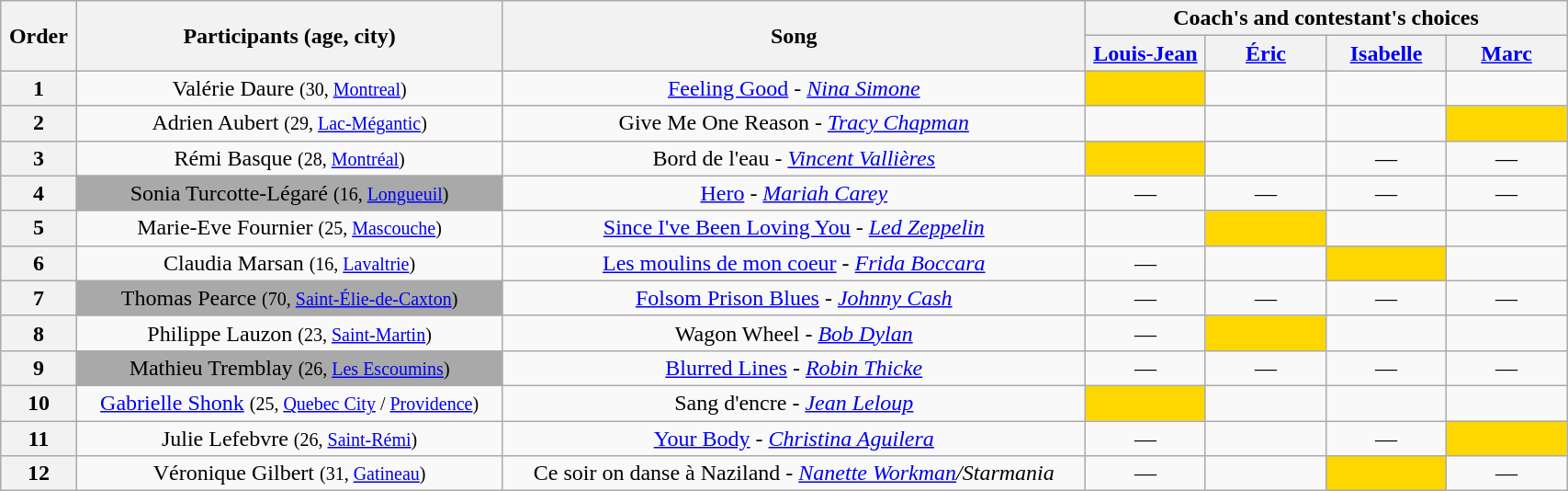<table class="wikitable plainrowheaders"  style="text-align:center; width:90%;">
<tr>
<th scope="col" rowspan="2">Order</th>
<th scope="col" rowspan="2">Participants (age, city)</th>
<th scope="col" rowspan="2">Song</th>
<th colspan="4">Coach's and contestant's choices</th>
</tr>
<tr>
<th style="width:5em;"><a href='#'>Louis-Jean</a></th>
<th style="width:5em;"><a href='#'>Éric</a></th>
<th style="width:5em;"><a href='#'>Isabelle</a></th>
<th style="width:5em;"><a href='#'>Marc</a></th>
</tr>
<tr>
<th scope=col>1</th>
<td>Valérie Daure <small>(30, <a href='#'>Montreal</a>)</small></td>
<td><a href='#'>Feeling Good</a> - <em><a href='#'>Nina Simone</a></em></td>
<td style="background:gold;text-align:center;"></td>
<td></td>
<td></td>
<td></td>
</tr>
<tr>
<th scope=col>2</th>
<td>Adrien Aubert <small>(29, <a href='#'>Lac-Mégantic</a>)</small></td>
<td>Give Me One Reason - <em><a href='#'>Tracy Chapman</a></em></td>
<td></td>
<td></td>
<td></td>
<td style="background:gold;text-align:center;"></td>
</tr>
<tr>
<th scope=col>3</th>
<td>Rémi Basque <small>(28, <a href='#'>Montréal</a>)</small></td>
<td>Bord de l'eau - <em><a href='#'>Vincent Vallières</a></em></td>
<td style="background:gold;text-align:center;"></td>
<td></td>
<td>—</td>
<td>—</td>
</tr>
<tr>
<th scope=col>4</th>
<td style="background:darkgrey;text-align:center;">Sonia Turcotte-Légaré <small>(16, <a href='#'>Longueuil</a>)</small></td>
<td><a href='#'>Hero</a> - <em><a href='#'>Mariah Carey</a></em></td>
<td>—</td>
<td>—</td>
<td>—</td>
<td>—</td>
</tr>
<tr>
<th scope=col>5</th>
<td>Marie-Eve Fournier <small>(25, <a href='#'>Mascouche</a>)</small></td>
<td><a href='#'>Since I've Been Loving You</a> - <em><a href='#'>Led Zeppelin</a></em></td>
<td></td>
<td style="background:gold;text-align:center;"></td>
<td></td>
<td></td>
</tr>
<tr>
<th scope=col>6</th>
<td>Claudia Marsan <small>(16, <a href='#'>Lavaltrie</a>)</small></td>
<td><a href='#'>Les moulins de mon coeur</a> - <em><a href='#'>Frida Boccara</a></em></td>
<td>—</td>
<td></td>
<td style="background:gold;text-align:center;"></td>
<td></td>
</tr>
<tr>
<th scope=col>7</th>
<td style="background:darkgrey;text-align:center;">Thomas Pearce <small>(70, <a href='#'>Saint-Élie-de-Caxton</a>)</small></td>
<td><a href='#'>Folsom Prison Blues</a> - <em><a href='#'>Johnny Cash</a></em></td>
<td>—</td>
<td>—</td>
<td>—</td>
<td>—</td>
</tr>
<tr>
<th scope=col>8</th>
<td>Philippe Lauzon <small>(23, <a href='#'>Saint-Martin</a>)</small></td>
<td>Wagon Wheel - <em><a href='#'>Bob Dylan</a></em></td>
<td>—</td>
<td style="background:gold;text-align:center;"></td>
<td></td>
<td></td>
</tr>
<tr>
<th scope=col>9</th>
<td style="background:darkgrey;text-align:center;">Mathieu Tremblay <small>(26, <a href='#'>Les Escoumins</a>)</small></td>
<td><a href='#'>Blurred Lines</a> - <em><a href='#'>Robin Thicke</a></em></td>
<td>—</td>
<td>—</td>
<td>—</td>
<td>—</td>
</tr>
<tr>
<th scope=col>10</th>
<td><a href='#'>Gabrielle Shonk</a> <small>(25, <a href='#'>Quebec City</a> / <a href='#'>Providence</a>)</small></td>
<td>Sang d'encre - <em><a href='#'>Jean Leloup</a></em></td>
<td style="background:gold;text-align:center;"></td>
<td></td>
<td></td>
<td></td>
</tr>
<tr>
<th scope=col>11</th>
<td>Julie Lefebvre <small>(26, <a href='#'>Saint-Rémi</a>)</small></td>
<td><a href='#'>Your Body</a> - <em><a href='#'>Christina Aguilera</a></em></td>
<td>—</td>
<td></td>
<td>—</td>
<td style="background:gold;text-align:center;"></td>
</tr>
<tr>
<th scope=col>12</th>
<td>Véronique Gilbert <small>(31, <a href='#'>Gatineau</a>)</small></td>
<td>Ce soir on danse à Naziland - <em><a href='#'>Nanette Workman</a>/Starmania</em></td>
<td>—</td>
<td></td>
<td style="background:gold;text-align:center;"></td>
<td>—</td>
</tr>
</table>
